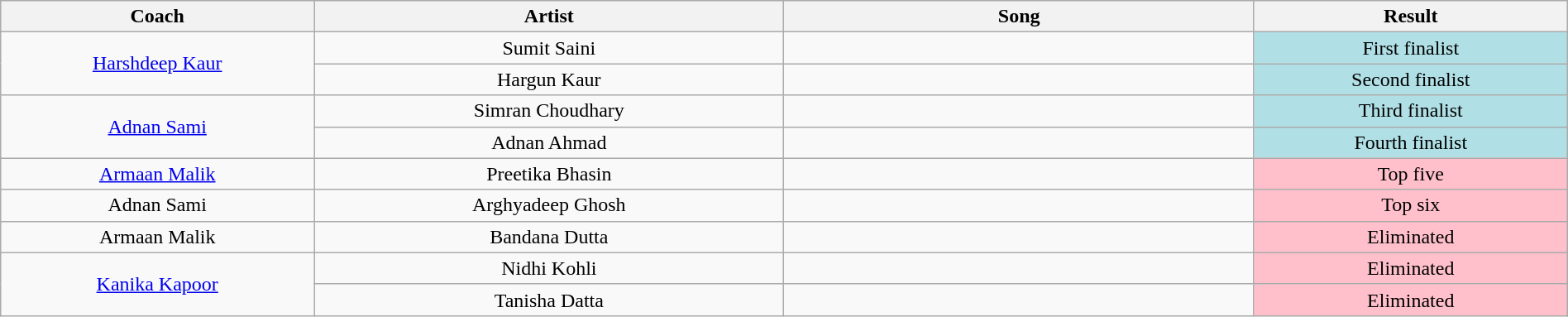<table class="wikitable" style="text-align:center; width:100%;">
<tr>
<th style="width:10%;">Coach</th>
<th style="width:15%;">Artist</th>
<th style="width:15%;">Song</th>
<th style="width:10%;">Result</th>
</tr>
<tr>
<td rowspan="2"><a href='#'>Harshdeep Kaur</a></td>
<td>Sumit Saini</td>
<td></td>
<td style="background:#b0e0e6;">First finalist</td>
</tr>
<tr>
<td>Hargun Kaur</td>
<td></td>
<td style="background:#b0e0e6;">Second finalist</td>
</tr>
<tr>
<td rowspan="2"><a href='#'>Adnan Sami</a></td>
<td>Simran Choudhary</td>
<td></td>
<td style="background:#b0e0e6;">Third finalist</td>
</tr>
<tr>
<td>Adnan Ahmad</td>
<td></td>
<td style="background:#b0e0e6;">Fourth finalist</td>
</tr>
<tr>
<td><a href='#'>Armaan Malik</a></td>
<td>Preetika Bhasin</td>
<td></td>
<td style="background:pink;">Top five</td>
</tr>
<tr>
<td>Adnan Sami</td>
<td>Arghyadeep Ghosh</td>
<td></td>
<td style="background:pink;">Top six</td>
</tr>
<tr>
<td>Armaan Malik</td>
<td>Bandana Dutta</td>
<td></td>
<td style="background:pink;">Eliminated</td>
</tr>
<tr>
<td rowspan="2"><a href='#'>Kanika Kapoor</a></td>
<td>Nidhi Kohli</td>
<td></td>
<td style="background:pink;">Eliminated</td>
</tr>
<tr>
<td>Tanisha Datta</td>
<td></td>
<td style="background:pink;">Eliminated</td>
</tr>
</table>
